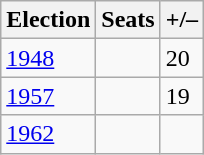<table class="wikitable">
<tr>
<th>Election</th>
<th>Seats</th>
<th><strong>+/–</strong></th>
</tr>
<tr>
<td><a href='#'>1948</a></td>
<td></td>
<td> 20</td>
</tr>
<tr>
<td><a href='#'>1957</a></td>
<td></td>
<td> 19</td>
</tr>
<tr>
<td><a href='#'>1962</a></td>
<td></td>
<td></td>
</tr>
</table>
